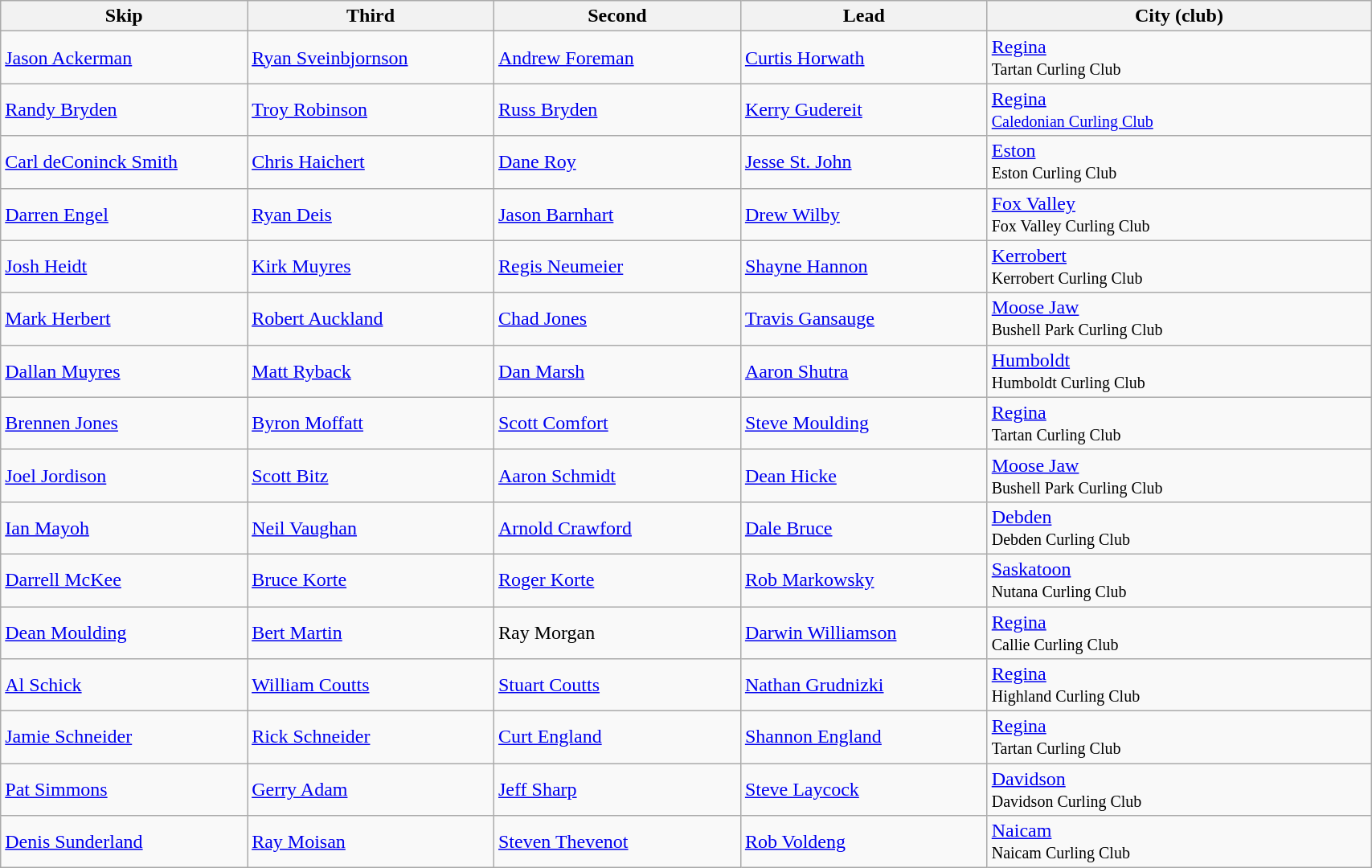<table class="wikitable" border="1" width=90%>
<tr>
<th width=18%>Skip</th>
<th width=18%>Third</th>
<th width=18%>Second</th>
<th width=18%>Lead</th>
<th width=28%>City (club)</th>
</tr>
<tr>
<td><a href='#'>Jason Ackerman</a></td>
<td><a href='#'>Ryan Sveinbjornson</a></td>
<td><a href='#'>Andrew Foreman</a></td>
<td><a href='#'>Curtis Horwath</a></td>
<td><a href='#'>Regina</a> <br><small>Tartan Curling Club</small></td>
</tr>
<tr>
<td><a href='#'>Randy Bryden</a></td>
<td><a href='#'>Troy Robinson</a></td>
<td><a href='#'>Russ Bryden</a></td>
<td><a href='#'>Kerry Gudereit</a></td>
<td><a href='#'>Regina</a> <br><small><a href='#'>Caledonian Curling Club</a></small></td>
</tr>
<tr>
<td><a href='#'>Carl deConinck Smith</a></td>
<td><a href='#'>Chris Haichert</a></td>
<td><a href='#'>Dane Roy</a></td>
<td><a href='#'>Jesse St. John</a></td>
<td><a href='#'>Eston</a> <br><small>Eston Curling Club</small></td>
</tr>
<tr>
<td><a href='#'>Darren Engel</a></td>
<td><a href='#'>Ryan Deis</a></td>
<td><a href='#'>Jason Barnhart</a></td>
<td><a href='#'>Drew Wilby</a></td>
<td><a href='#'>Fox Valley</a> <br><small>Fox Valley Curling Club</small></td>
</tr>
<tr>
<td><a href='#'>Josh Heidt</a></td>
<td><a href='#'>Kirk Muyres</a></td>
<td><a href='#'>Regis Neumeier</a></td>
<td><a href='#'>Shayne Hannon</a></td>
<td><a href='#'>Kerrobert</a> <br><small>Kerrobert Curling Club</small></td>
</tr>
<tr>
<td><a href='#'>Mark Herbert</a></td>
<td><a href='#'>Robert Auckland</a></td>
<td><a href='#'>Chad Jones</a></td>
<td><a href='#'>Travis Gansauge</a></td>
<td><a href='#'>Moose Jaw</a> <br><small>Bushell Park Curling Club</small></td>
</tr>
<tr>
<td><a href='#'>Dallan Muyres</a></td>
<td><a href='#'>Matt Ryback</a></td>
<td><a href='#'>Dan Marsh</a></td>
<td><a href='#'>Aaron Shutra</a></td>
<td><a href='#'>Humboldt</a> <br><small>Humboldt Curling Club</small></td>
</tr>
<tr>
<td><a href='#'>Brennen Jones</a></td>
<td><a href='#'>Byron Moffatt</a></td>
<td><a href='#'>Scott Comfort</a></td>
<td><a href='#'>Steve Moulding</a></td>
<td><a href='#'>Regina</a> <br><small>Tartan Curling Club</small></td>
</tr>
<tr>
<td><a href='#'>Joel Jordison</a></td>
<td><a href='#'>Scott Bitz</a></td>
<td><a href='#'>Aaron Schmidt</a></td>
<td><a href='#'>Dean Hicke</a></td>
<td><a href='#'>Moose Jaw</a> <br><small>Bushell Park Curling Club</small></td>
</tr>
<tr>
<td><a href='#'>Ian Mayoh</a></td>
<td><a href='#'>Neil Vaughan</a></td>
<td><a href='#'>Arnold Crawford</a></td>
<td><a href='#'>Dale Bruce</a></td>
<td><a href='#'>Debden</a> <br><small>Debden Curling Club</small></td>
</tr>
<tr>
<td><a href='#'>Darrell McKee</a></td>
<td><a href='#'>Bruce Korte</a></td>
<td><a href='#'>Roger Korte</a></td>
<td><a href='#'>Rob Markowsky</a></td>
<td><a href='#'>Saskatoon</a> <br><small>Nutana Curling Club</small></td>
</tr>
<tr>
<td><a href='#'>Dean Moulding</a></td>
<td><a href='#'>Bert Martin</a></td>
<td>Ray Morgan</td>
<td><a href='#'>Darwin Williamson</a></td>
<td><a href='#'>Regina</a> <br><small>Callie Curling Club</small></td>
</tr>
<tr>
<td><a href='#'>Al Schick</a></td>
<td><a href='#'>William Coutts</a></td>
<td><a href='#'>Stuart Coutts</a></td>
<td><a href='#'>Nathan Grudnizki</a></td>
<td><a href='#'>Regina</a> <br><small>Highland Curling Club</small></td>
</tr>
<tr>
<td><a href='#'>Jamie Schneider</a></td>
<td><a href='#'>Rick Schneider</a></td>
<td><a href='#'>Curt England</a></td>
<td><a href='#'>Shannon England</a></td>
<td><a href='#'>Regina</a> <br><small>Tartan Curling Club</small></td>
</tr>
<tr>
<td><a href='#'>Pat Simmons</a></td>
<td><a href='#'>Gerry Adam</a></td>
<td><a href='#'>Jeff Sharp</a></td>
<td><a href='#'>Steve Laycock</a></td>
<td><a href='#'>Davidson</a> <br><small>Davidson Curling Club</small></td>
</tr>
<tr>
<td><a href='#'>Denis Sunderland</a></td>
<td><a href='#'>Ray Moisan</a></td>
<td><a href='#'>Steven Thevenot</a></td>
<td><a href='#'>Rob Voldeng</a></td>
<td><a href='#'>Naicam</a><br><small>Naicam Curling Club</small></td>
</tr>
</table>
